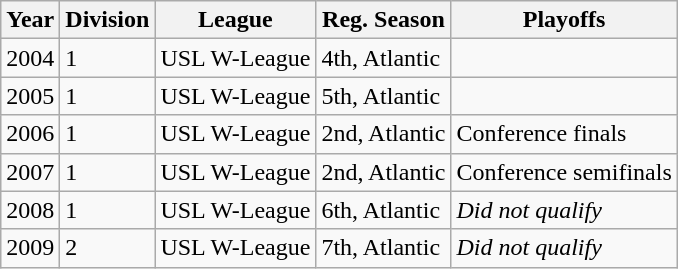<table class="wikitable">
<tr>
<th>Year</th>
<th>Division</th>
<th>League</th>
<th>Reg. Season</th>
<th>Playoffs</th>
</tr>
<tr>
<td>2004</td>
<td>1</td>
<td>USL W-League</td>
<td>4th, Atlantic</td>
<td></td>
</tr>
<tr>
<td>2005</td>
<td>1</td>
<td>USL W-League</td>
<td>5th, Atlantic</td>
<td></td>
</tr>
<tr>
<td>2006</td>
<td>1</td>
<td>USL W-League</td>
<td>2nd, Atlantic</td>
<td>Conference finals</td>
</tr>
<tr>
<td>2007</td>
<td>1</td>
<td>USL W-League</td>
<td>2nd, Atlantic</td>
<td>Conference semifinals</td>
</tr>
<tr>
<td>2008</td>
<td>1</td>
<td>USL W-League</td>
<td>6th, Atlantic</td>
<td><em>Did not qualify</em></td>
</tr>
<tr>
<td>2009</td>
<td>2</td>
<td>USL W-League</td>
<td>7th, Atlantic</td>
<td><em>Did not qualify</em></td>
</tr>
</table>
